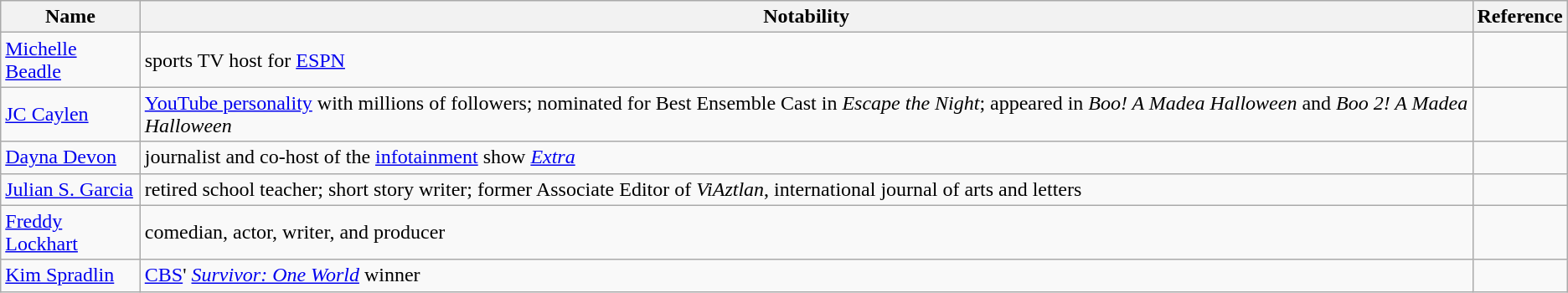<table class="wikitable sortable">
<tr>
<th>Name</th>
<th>Notability</th>
<th>Reference</th>
</tr>
<tr>
<td><a href='#'>Michelle Beadle</a></td>
<td>sports TV host for <a href='#'>ESPN</a></td>
<td></td>
</tr>
<tr>
<td><a href='#'>JC Caylen</a></td>
<td><a href='#'>YouTube personality</a> with millions of followers; nominated for Best Ensemble Cast in <em>Escape the Night</em>; appeared in <em>Boo! A Madea Halloween</em> and <em>Boo 2! A Madea Halloween</em></td>
<td></td>
</tr>
<tr>
<td><a href='#'>Dayna Devon</a></td>
<td>journalist and co-host of the <a href='#'>infotainment</a> show <em><a href='#'>Extra</a></em></td>
<td></td>
</tr>
<tr>
<td><a href='#'>Julian S. Garcia</a></td>
<td>retired school teacher; short story writer; former Associate Editor of <em>ViAztlan</em>, international journal of arts and letters</td>
<td></td>
</tr>
<tr>
<td><a href='#'>Freddy Lockhart</a></td>
<td>comedian, actor, writer, and producer</td>
<td></td>
</tr>
<tr>
<td><a href='#'>Kim Spradlin</a></td>
<td><a href='#'>CBS</a>' <em><a href='#'>Survivor: One World</a></em> winner</td>
<td></td>
</tr>
</table>
